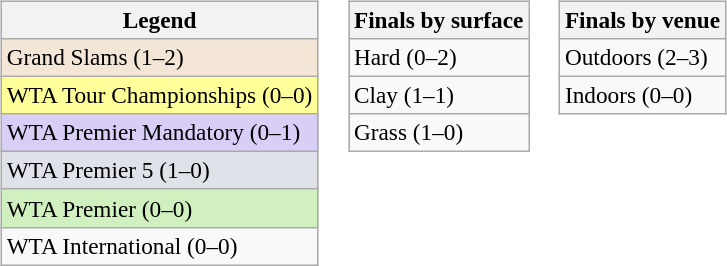<table>
<tr>
<td valign=top><br><table class=wikitable style=font-size:97%>
<tr>
<th>Legend</th>
</tr>
<tr bgcolor="#f3e6d7">
<td>Grand Slams (1–2)</td>
</tr>
<tr bgcolor="#ffff99">
<td>WTA Tour Championships (0–0)</td>
</tr>
<tr bgcolor="#d8cef6">
<td>WTA Premier Mandatory (0–1)</td>
</tr>
<tr bgcolor=#dfe2e9>
<td>WTA Premier 5 (1–0)</td>
</tr>
<tr bgcolor="#d0f0c0">
<td>WTA Premier (0–0)</td>
</tr>
<tr>
<td>WTA International (0–0)</td>
</tr>
</table>
</td>
<td valign=top><br><table class=wikitable style=font-size:97%>
<tr>
<th>Finals by surface</th>
</tr>
<tr>
<td>Hard (0–2)</td>
</tr>
<tr>
<td>Clay (1–1)</td>
</tr>
<tr>
<td>Grass (1–0)</td>
</tr>
</table>
</td>
<td valign=top><br><table class=wikitable style=font-size:97%>
<tr>
<th>Finals by venue</th>
</tr>
<tr>
<td>Outdoors (2–3)</td>
</tr>
<tr>
<td>Indoors (0–0)</td>
</tr>
</table>
</td>
</tr>
</table>
